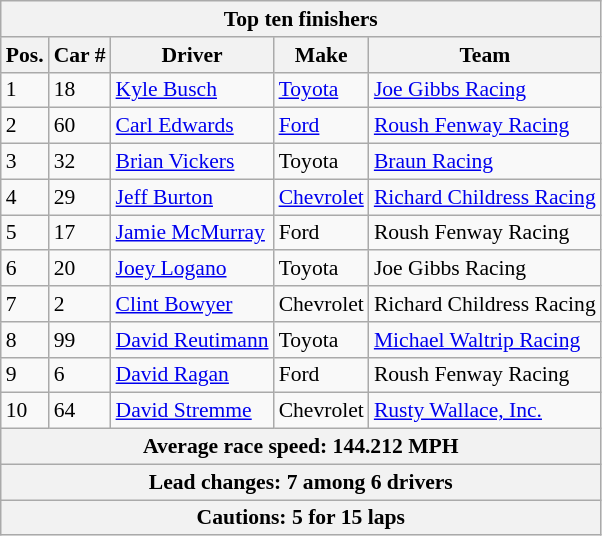<table class="wikitable" style="font-size: 90%;">
<tr>
<th colspan=9>Top ten finishers</th>
</tr>
<tr>
<th>Pos.</th>
<th>Car #</th>
<th>Driver</th>
<th>Make</th>
<th>Team</th>
</tr>
<tr>
<td>1</td>
<td>18</td>
<td><a href='#'>Kyle Busch</a></td>
<td><a href='#'>Toyota</a></td>
<td><a href='#'>Joe Gibbs Racing</a></td>
</tr>
<tr>
<td>2</td>
<td>60</td>
<td><a href='#'>Carl Edwards</a></td>
<td><a href='#'>Ford</a></td>
<td><a href='#'>Roush Fenway Racing</a></td>
</tr>
<tr>
<td>3</td>
<td>32</td>
<td><a href='#'>Brian Vickers</a></td>
<td>Toyota</td>
<td><a href='#'>Braun Racing</a></td>
</tr>
<tr>
<td>4</td>
<td>29</td>
<td><a href='#'>Jeff Burton</a></td>
<td><a href='#'>Chevrolet</a></td>
<td><a href='#'>Richard Childress Racing</a></td>
</tr>
<tr>
<td>5</td>
<td>17</td>
<td><a href='#'>Jamie McMurray</a></td>
<td>Ford</td>
<td>Roush Fenway Racing</td>
</tr>
<tr>
<td>6</td>
<td>20</td>
<td><a href='#'>Joey Logano</a></td>
<td>Toyota</td>
<td>Joe Gibbs Racing</td>
</tr>
<tr>
<td>7</td>
<td>2</td>
<td><a href='#'>Clint Bowyer</a></td>
<td>Chevrolet</td>
<td>Richard Childress Racing</td>
</tr>
<tr>
<td>8</td>
<td>99</td>
<td><a href='#'>David Reutimann</a></td>
<td>Toyota</td>
<td><a href='#'>Michael Waltrip Racing</a></td>
</tr>
<tr>
<td>9</td>
<td>6</td>
<td><a href='#'>David Ragan</a></td>
<td>Ford</td>
<td>Roush Fenway Racing</td>
</tr>
<tr>
<td>10</td>
<td>64</td>
<td><a href='#'>David Stremme</a></td>
<td>Chevrolet</td>
<td><a href='#'>Rusty Wallace, Inc.</a></td>
</tr>
<tr>
<th colspan=9>Average race speed: 144.212 MPH</th>
</tr>
<tr>
<th colspan=9>Lead changes: 7 among 6 drivers</th>
</tr>
<tr>
<th colspan=9>Cautions: 5 for 15 laps</th>
</tr>
</table>
